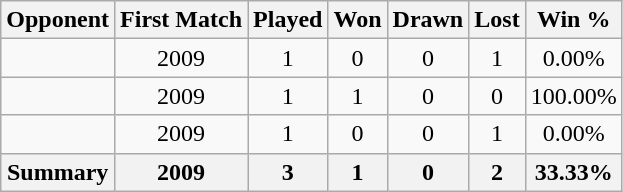<table class="wikitable sortable" style="text-align:center;">
<tr>
<th>Opponent</th>
<th>First Match</th>
<th>Played</th>
<th>Won</th>
<th>Drawn</th>
<th>Lost</th>
<th>Win %</th>
</tr>
<tr>
<td style="text-align: left;"></td>
<td>2009</td>
<td>1</td>
<td>0</td>
<td>0</td>
<td>1</td>
<td>0.00%</td>
</tr>
<tr>
<td style="text-align: left;"></td>
<td>2009</td>
<td>1</td>
<td>1</td>
<td>0</td>
<td>0</td>
<td>100.00%</td>
</tr>
<tr>
<td style="text-align: left;"></td>
<td>2009</td>
<td>1</td>
<td>0</td>
<td>0</td>
<td>1</td>
<td>0.00%</td>
</tr>
<tr>
<th>Summary</th>
<th>2009</th>
<th>3</th>
<th>1</th>
<th>0</th>
<th>2</th>
<th>33.33%</th>
</tr>
</table>
